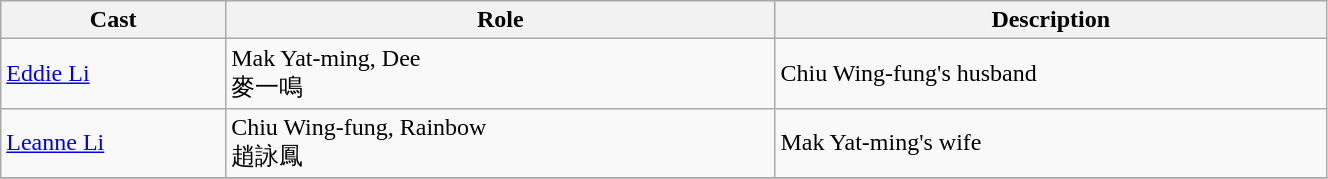<table class="wikitable" width="70%">
<tr>
<th>Cast</th>
<th>Role</th>
<th>Description</th>
</tr>
<tr>
<td><a href='#'>Eddie Li</a></td>
<td>Mak Yat-ming, Dee<br>麥一鳴</td>
<td>Chiu Wing-fung's husband</td>
</tr>
<tr>
<td><a href='#'>Leanne Li</a></td>
<td>Chiu Wing-fung, Rainbow<br>趙詠鳳</td>
<td>Mak Yat-ming's wife</td>
</tr>
<tr>
</tr>
</table>
